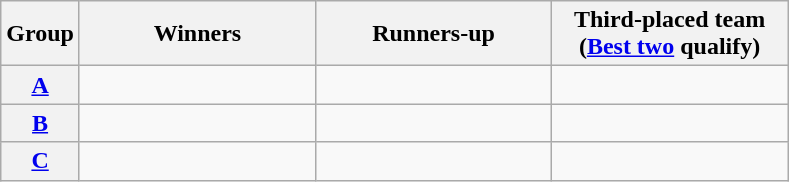<table class=wikitable>
<tr>
<th>Group</th>
<th width="150">Winners</th>
<th width="150">Runners-up</th>
<th width="150">Third-placed team<br>(<a href='#'>Best two</a> qualify)</th>
</tr>
<tr>
<th><a href='#'>A</a></th>
<td></td>
<td></td>
<td></td>
</tr>
<tr>
<th><a href='#'>B</a></th>
<td></td>
<td></td>
<td></td>
</tr>
<tr>
<th><a href='#'>C</a></th>
<td></td>
<td></td>
<td></td>
</tr>
</table>
